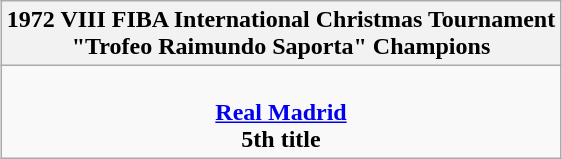<table class=wikitable style="text-align:center; margin:auto">
<tr>
<th>1972 VIII FIBA International Christmas Tournament<br>"Trofeo Raimundo Saporta" Champions</th>
</tr>
<tr>
<td><br><strong><a href='#'>Real Madrid</a></strong><br><strong>5th title</strong></td>
</tr>
</table>
